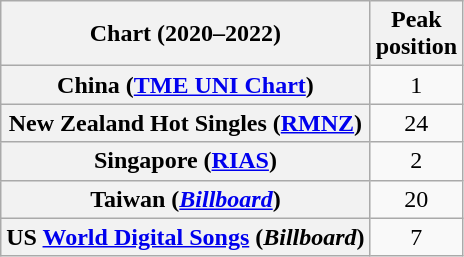<table class="wikitable sortable plainrowheaders" style="text-align:center">
<tr>
<th scope="col">Chart (2020–2022)</th>
<th scope="col">Peak<br>position</th>
</tr>
<tr>
<th scope="row">China (<a href='#'>TME UNI Chart</a>)</th>
<td>1</td>
</tr>
<tr>
<th scope="row">New Zealand Hot Singles (<a href='#'>RMNZ</a>)</th>
<td>24</td>
</tr>
<tr>
<th scope="row">Singapore (<a href='#'>RIAS</a>)</th>
<td>2</td>
</tr>
<tr>
<th scope="row">Taiwan (<em><a href='#'>Billboard</a></em>)</th>
<td>20</td>
</tr>
<tr>
<th scope="row">US <a href='#'>World Digital Songs</a> (<em>Billboard</em>)</th>
<td>7</td>
</tr>
</table>
